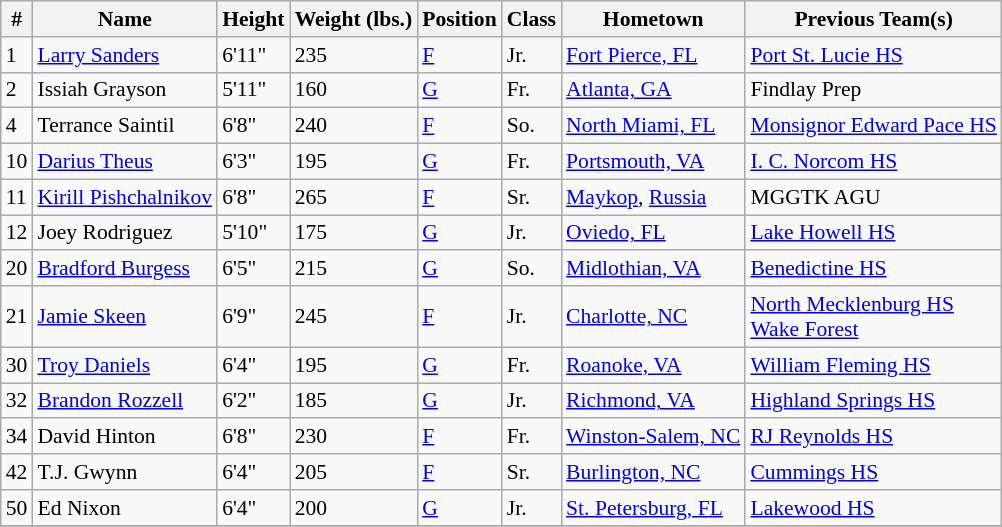<table class="wikitable" style="font-size: 90%">
<tr>
<th>#</th>
<th>Name</th>
<th>Height</th>
<th>Weight (lbs.)</th>
<th>Position</th>
<th>Class</th>
<th>Hometown</th>
<th>Previous Team(s)</th>
</tr>
<tr>
<td>1</td>
<td><a href='#'>Larry Sanders</a></td>
<td>6'11"</td>
<td>235</td>
<td><a href='#'>F</a></td>
<td>Jr.</td>
<td><a href='#'>Fort Pierce, FL</a></td>
<td><a href='#'>Port St. Lucie HS</a></td>
</tr>
<tr>
<td>2</td>
<td>Issiah Grayson</td>
<td>5'11"</td>
<td>160</td>
<td><a href='#'>G</a></td>
<td>Fr.</td>
<td><a href='#'>Atlanta, GA</a></td>
<td>Findlay Prep</td>
</tr>
<tr>
<td>4</td>
<td>Terrance Saintil</td>
<td>6'8"</td>
<td>240</td>
<td><a href='#'>F</a></td>
<td>So.</td>
<td><a href='#'>North Miami, FL</a></td>
<td><a href='#'>Monsignor Edward Pace HS</a></td>
</tr>
<tr>
<td>10</td>
<td><a href='#'>Darius Theus</a></td>
<td>6'3"</td>
<td>195</td>
<td><a href='#'>G</a></td>
<td>Fr.</td>
<td><a href='#'>Portsmouth, VA</a></td>
<td><a href='#'>I. C. Norcom HS</a></td>
</tr>
<tr>
<td>11</td>
<td><a href='#'>Kirill Pishchalnikov</a></td>
<td>6'8"</td>
<td>265</td>
<td><a href='#'>F</a></td>
<td>Sr.</td>
<td><a href='#'>Maykop</a>, <a href='#'>Russia</a></td>
<td>MGGTK AGU</td>
</tr>
<tr>
<td>12</td>
<td>Joey Rodriguez</td>
<td>5'10"</td>
<td>175</td>
<td><a href='#'>G</a></td>
<td>Jr.</td>
<td><a href='#'>Oviedo, FL</a></td>
<td><a href='#'>Lake Howell HS</a></td>
</tr>
<tr>
<td>20</td>
<td><a href='#'>Bradford Burgess</a></td>
<td>6'5"</td>
<td>215</td>
<td><a href='#'>G</a></td>
<td>So.</td>
<td><a href='#'>Midlothian, VA</a></td>
<td><a href='#'>Benedictine HS</a></td>
</tr>
<tr>
<td>21</td>
<td><a href='#'>Jamie Skeen</a></td>
<td>6'9"</td>
<td>245</td>
<td><a href='#'>F</a></td>
<td>Jr.</td>
<td><a href='#'>Charlotte, NC</a></td>
<td><a href='#'>North Mecklenburg HS</a><br><a href='#'>Wake Forest</a></td>
</tr>
<tr>
<td>30</td>
<td><a href='#'>Troy Daniels</a></td>
<td>6'4"</td>
<td>195</td>
<td><a href='#'>G</a></td>
<td>Fr.</td>
<td><a href='#'>Roanoke, VA</a></td>
<td><a href='#'>William Fleming HS</a></td>
</tr>
<tr>
<td>32</td>
<td><a href='#'>Brandon Rozzell</a></td>
<td>6'2"</td>
<td>185</td>
<td><a href='#'>G</a></td>
<td>Jr.</td>
<td><a href='#'>Richmond, VA</a></td>
<td><a href='#'>Highland Springs HS</a></td>
</tr>
<tr>
<td>34</td>
<td>David Hinton</td>
<td>6'8"</td>
<td>230</td>
<td><a href='#'>F</a></td>
<td>Fr.</td>
<td><a href='#'>Winston-Salem, NC</a></td>
<td><a href='#'>RJ Reynolds HS</a></td>
</tr>
<tr>
<td>42</td>
<td>T.J. Gwynn</td>
<td>6'4"</td>
<td>205</td>
<td><a href='#'>F</a></td>
<td>Sr.</td>
<td><a href='#'>Burlington, NC</a></td>
<td><a href='#'>Cummings HS</a></td>
</tr>
<tr>
<td>50</td>
<td>Ed Nixon</td>
<td>6'4"</td>
<td>200</td>
<td><a href='#'>G</a></td>
<td>Jr.</td>
<td><a href='#'>St. Petersburg, FL</a></td>
<td><a href='#'>Lakewood HS</a></td>
</tr>
<tr>
</tr>
</table>
